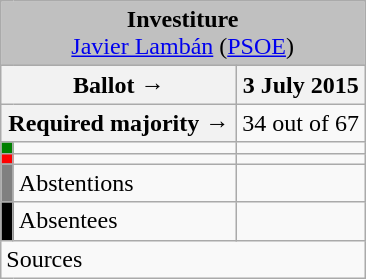<table class="wikitable" style="text-align:center;">
<tr>
<td colspan="3" align="center" bgcolor="#C0C0C0"><strong>Investiture</strong><br><a href='#'>Javier Lambán</a> (<a href='#'>PSOE</a>)</td>
</tr>
<tr>
<th colspan="2" width="150px">Ballot →</th>
<th>3 July 2015</th>
</tr>
<tr>
<th colspan="2">Required majority →</th>
<td>34 out of 67 </td>
</tr>
<tr>
<th width="1px" style="background:green;"></th>
<td align="left"></td>
<td></td>
</tr>
<tr>
<th style="color:inherit;background:red;"></th>
<td align="left"></td>
<td></td>
</tr>
<tr>
<th style="color:inherit;background:gray;"></th>
<td align="left"><span>Abstentions</span></td>
<td></td>
</tr>
<tr>
<th style="color:inherit;background:black;"></th>
<td align="left"><span>Absentees</span></td>
<td></td>
</tr>
<tr>
<td align="left" colspan="3">Sources</td>
</tr>
</table>
